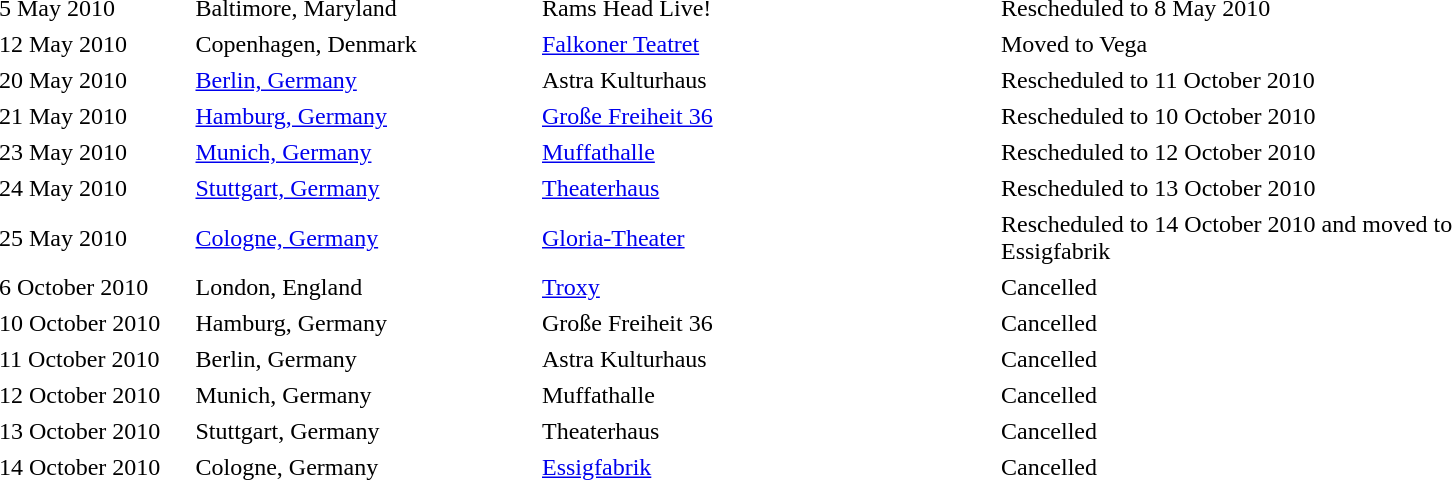<table cellpadding="2" style="border: 0px solid darkgray;">
<tr>
<th width="125"></th>
<th width="225"></th>
<th width="300"></th>
<th width="375"></th>
</tr>
<tr border="0">
<td>5 May 2010</td>
<td>Baltimore, Maryland</td>
<td>Rams Head Live!</td>
<td>Rescheduled to 8 May 2010</td>
</tr>
<tr>
<td>12 May 2010</td>
<td>Copenhagen, Denmark</td>
<td><a href='#'>Falkoner Teatret</a></td>
<td>Moved to Vega</td>
</tr>
<tr>
<td>20 May 2010</td>
<td><a href='#'>Berlin, Germany</a></td>
<td>Astra Kulturhaus</td>
<td>Rescheduled to 11 October 2010</td>
</tr>
<tr>
<td>21 May 2010</td>
<td><a href='#'>Hamburg, Germany</a></td>
<td><a href='#'>Große Freiheit 36</a></td>
<td>Rescheduled to 10 October 2010</td>
</tr>
<tr>
<td>23 May 2010</td>
<td><a href='#'>Munich, Germany</a></td>
<td><a href='#'>Muffathalle</a></td>
<td>Rescheduled to 12 October 2010</td>
</tr>
<tr>
<td>24 May 2010</td>
<td><a href='#'>Stuttgart, Germany</a></td>
<td><a href='#'>Theaterhaus</a></td>
<td>Rescheduled to 13 October 2010</td>
</tr>
<tr>
<td>25 May 2010</td>
<td><a href='#'>Cologne, Germany</a></td>
<td><a href='#'>Gloria-Theater</a></td>
<td>Rescheduled to 14 October 2010 and moved to Essigfabrik</td>
</tr>
<tr>
<td>6 October 2010</td>
<td>London, England</td>
<td><a href='#'>Troxy</a></td>
<td>Cancelled</td>
</tr>
<tr>
<td>10 October 2010</td>
<td>Hamburg, Germany</td>
<td>Große Freiheit 36</td>
<td>Cancelled</td>
</tr>
<tr>
<td>11 October 2010</td>
<td>Berlin, Germany</td>
<td>Astra Kulturhaus</td>
<td>Cancelled</td>
</tr>
<tr>
<td>12 October 2010</td>
<td>Munich, Germany</td>
<td>Muffathalle</td>
<td>Cancelled</td>
</tr>
<tr>
<td>13 October 2010</td>
<td>Stuttgart, Germany</td>
<td>Theaterhaus</td>
<td>Cancelled</td>
</tr>
<tr>
<td>14 October 2010</td>
<td>Cologne, Germany</td>
<td><a href='#'>Essigfabrik</a></td>
<td>Cancelled</td>
</tr>
<tr>
</tr>
</table>
